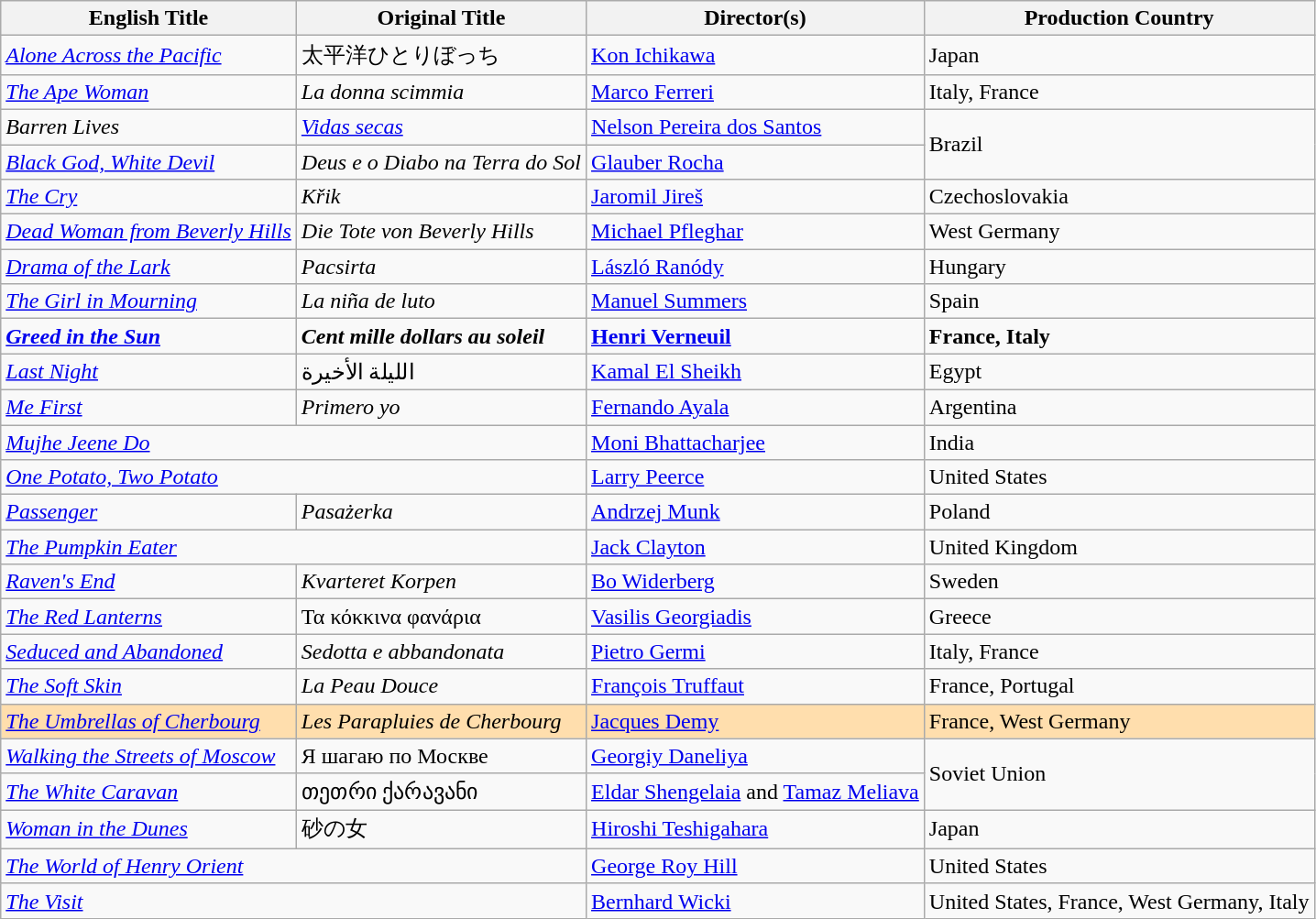<table class="wikitable">
<tr>
<th>English Title</th>
<th>Original Title</th>
<th>Director(s)</th>
<th>Production Country</th>
</tr>
<tr>
<td><em><a href='#'>Alone Across the Pacific</a></em></td>
<td>太平洋ひとりぼっち</td>
<td><a href='#'>Kon Ichikawa</a></td>
<td>Japan</td>
</tr>
<tr>
<td><em><a href='#'>The Ape Woman</a></em></td>
<td><em>La donna scimmia</em></td>
<td><a href='#'>Marco Ferreri</a></td>
<td>Italy, France</td>
</tr>
<tr>
<td><em>Barren Lives</em></td>
<td><em><a href='#'>Vidas secas</a></em></td>
<td><a href='#'>Nelson Pereira dos Santos</a></td>
<td rowspan="2">Brazil</td>
</tr>
<tr>
<td><em><a href='#'>Black God, White Devil</a></em></td>
<td><em>Deus e o Diabo na Terra do Sol</em></td>
<td><a href='#'>Glauber Rocha</a></td>
</tr>
<tr>
<td><em><a href='#'>The Cry</a></em></td>
<td><em>Křik</em></td>
<td><a href='#'>Jaromil Jireš</a></td>
<td>Czechoslovakia</td>
</tr>
<tr>
<td><em><a href='#'>Dead Woman from Beverly Hills</a></em></td>
<td><em>Die Tote von Beverly Hills</em></td>
<td><a href='#'>Michael Pfleghar</a></td>
<td>West Germany</td>
</tr>
<tr>
<td><em><a href='#'>Drama of the Lark</a></em></td>
<td><em>Pacsirta</em></td>
<td><a href='#'>László Ranódy</a></td>
<td>Hungary</td>
</tr>
<tr>
<td><em><a href='#'>The Girl in Mourning</a></em></td>
<td><em>La niña de luto</em></td>
<td><a href='#'>Manuel Summers</a></td>
<td>Spain</td>
</tr>
<tr>
<td><strong><em><a href='#'>Greed in the Sun</a></em></strong></td>
<td><strong><em>Cent mille dollars au soleil</em></strong></td>
<td><strong><a href='#'>Henri Verneuil</a></strong></td>
<td><strong>France, Italy</strong></td>
</tr>
<tr>
<td><em><a href='#'>Last Night</a></em></td>
<td>الليلة الأخيرة</td>
<td><a href='#'>Kamal El Sheikh</a></td>
<td>Egypt</td>
</tr>
<tr>
<td><em><a href='#'>Me First</a></em></td>
<td><em>Primero yo</em></td>
<td><a href='#'>Fernando Ayala</a></td>
<td>Argentina</td>
</tr>
<tr>
<td colspan="2"><em><a href='#'>Mujhe Jeene Do</a></em></td>
<td><a href='#'>Moni Bhattacharjee</a></td>
<td>India</td>
</tr>
<tr>
<td colspan="2"><em><a href='#'>One Potato, Two Potato</a></em></td>
<td><a href='#'>Larry Peerce</a></td>
<td>United States</td>
</tr>
<tr>
<td><em><a href='#'>Passenger</a></em></td>
<td><em>Pasażerka</em></td>
<td><a href='#'>Andrzej Munk</a></td>
<td>Poland</td>
</tr>
<tr>
<td colspan="2"><em><a href='#'>The Pumpkin Eater</a></em></td>
<td><a href='#'>Jack Clayton</a></td>
<td>United Kingdom</td>
</tr>
<tr>
<td><em><a href='#'>Raven's End</a></em></td>
<td><em>Kvarteret Korpen</em></td>
<td><a href='#'>Bo Widerberg</a></td>
<td>Sweden</td>
</tr>
<tr>
<td><em><a href='#'>The Red Lanterns</a></em></td>
<td>Τα κόκκινα φανάρια</td>
<td><a href='#'>Vasilis Georgiadis</a></td>
<td>Greece</td>
</tr>
<tr>
<td><em><a href='#'>Seduced and Abandoned</a></em></td>
<td><em>Sedotta e abbandonata</em></td>
<td><a href='#'>Pietro Germi</a></td>
<td>Italy, France</td>
</tr>
<tr>
<td><em><a href='#'>The Soft Skin</a></em></td>
<td><em>La Peau Douce</em></td>
<td><a href='#'>François Truffaut</a></td>
<td>France, Portugal</td>
</tr>
<tr style="background:#FFDEAD;">
<td><em><a href='#'>The Umbrellas of Cherbourg</a></em></td>
<td><em>Les Parapluies de Cherbourg</em></td>
<td><a href='#'>Jacques Demy</a></td>
<td>France, West Germany</td>
</tr>
<tr>
<td><em><a href='#'>Walking the Streets of Moscow</a></em></td>
<td>Я шагаю по Москве</td>
<td><a href='#'>Georgiy Daneliya</a></td>
<td rowspan="2">Soviet Union</td>
</tr>
<tr>
<td><em><a href='#'>The White Caravan</a></em></td>
<td>თეთრი ქარავანი</td>
<td><a href='#'>Eldar Shengelaia</a> and <a href='#'>Tamaz Meliava</a></td>
</tr>
<tr>
<td><em><a href='#'>Woman in the Dunes</a></em></td>
<td>砂の女</td>
<td><a href='#'>Hiroshi Teshigahara</a></td>
<td>Japan</td>
</tr>
<tr>
<td colspan="2"><em><a href='#'>The World of Henry Orient</a></em></td>
<td><a href='#'>George Roy Hill</a></td>
<td>United States</td>
</tr>
<tr>
<td colspan="2"><em><a href='#'>The Visit</a></em></td>
<td><a href='#'>Bernhard Wicki</a></td>
<td>United States, France, West Germany, Italy</td>
</tr>
</table>
